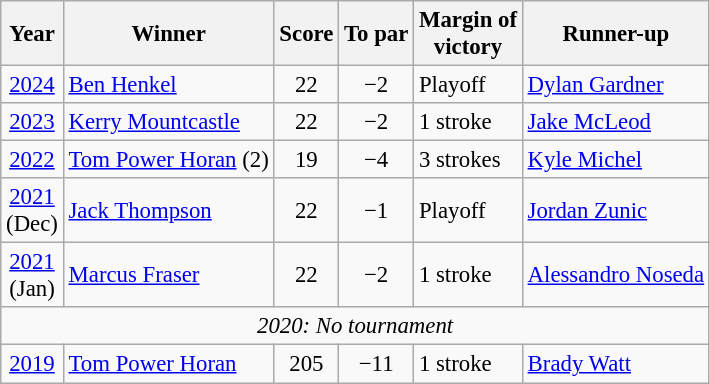<table class=wikitable style="font-size:95%">
<tr>
<th>Year</th>
<th>Winner</th>
<th>Score</th>
<th>To par</th>
<th>Margin of<br>victory</th>
<th>Runner-up</th>
</tr>
<tr>
<td align=center><a href='#'>2024</a></td>
<td> <a href='#'>Ben Henkel</a></td>
<td align=center>22</td>
<td align=center>−2</td>
<td>Playoff</td>
<td> <a href='#'>Dylan Gardner</a></td>
</tr>
<tr>
<td align=center><a href='#'>2023</a></td>
<td> <a href='#'>Kerry Mountcastle</a></td>
<td align=center>22</td>
<td align=center>−2</td>
<td>1 stroke</td>
<td> <a href='#'>Jake McLeod</a></td>
</tr>
<tr>
<td align=center><a href='#'>2022</a></td>
<td> <a href='#'>Tom Power Horan</a> (2)</td>
<td align=center>19</td>
<td align=center>−4</td>
<td>3 strokes</td>
<td> <a href='#'>Kyle Michel</a></td>
</tr>
<tr>
<td align=center><a href='#'>2021</a><br>(Dec)</td>
<td> <a href='#'>Jack Thompson</a></td>
<td align=center>22</td>
<td align=center>−1</td>
<td>Playoff</td>
<td> <a href='#'>Jordan Zunic</a></td>
</tr>
<tr>
<td align=center><a href='#'>2021</a><br>(Jan)</td>
<td> <a href='#'>Marcus Fraser</a></td>
<td align=center>22</td>
<td align=center>−2</td>
<td>1 stroke</td>
<td> <a href='#'>Alessandro Noseda</a></td>
</tr>
<tr>
<td colspan=6 align=center><em>2020: No tournament</em></td>
</tr>
<tr>
<td align=center><a href='#'>2019</a></td>
<td> <a href='#'>Tom Power Horan</a></td>
<td align=center>205</td>
<td align=center>−11</td>
<td>1 stroke</td>
<td> <a href='#'>Brady Watt</a></td>
</tr>
</table>
